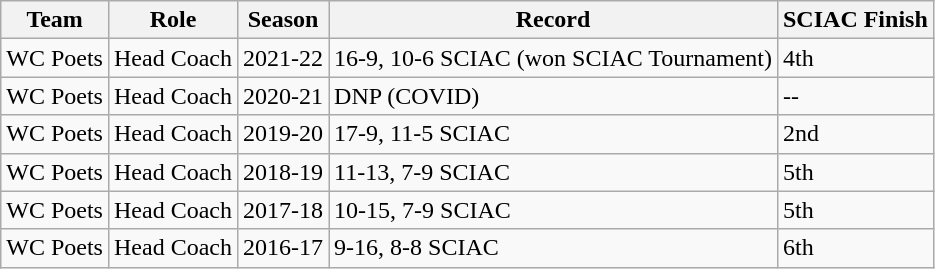<table class="wikitable">
<tr>
<th>Team</th>
<th>Role</th>
<th>Season</th>
<th>Record</th>
<th>SCIAC Finish</th>
</tr>
<tr>
<td>WC Poets</td>
<td>Head Coach</td>
<td>2021-22</td>
<td>16-9, 10-6 SCIAC (won SCIAC Tournament)</td>
<td>4th</td>
</tr>
<tr>
<td>WC Poets</td>
<td>Head Coach</td>
<td>2020-21</td>
<td>DNP (COVID)</td>
<td>--</td>
</tr>
<tr>
<td>WC Poets</td>
<td>Head Coach</td>
<td>2019-20</td>
<td>17-9, 11-5 SCIAC</td>
<td>2nd</td>
</tr>
<tr>
<td>WC Poets</td>
<td>Head Coach</td>
<td>2018-19</td>
<td>11-13, 7-9 SCIAC</td>
<td>5th</td>
</tr>
<tr>
<td>WC Poets</td>
<td>Head Coach</td>
<td>2017-18</td>
<td>10-15, 7-9 SCIAC</td>
<td>5th</td>
</tr>
<tr>
<td>WC Poets</td>
<td>Head Coach</td>
<td>2016-17</td>
<td>9-16, 8-8 SCIAC</td>
<td>6th</td>
</tr>
</table>
